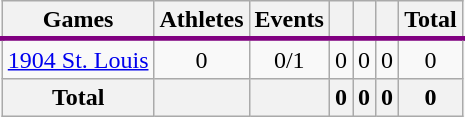<table class="wikitable sortable" style="text-align:center">
<tr>
<th>Games</th>
<th>Athletes</th>
<th>Events</th>
<th width:3em; font-weight:bold;"></th>
<th width:3em; font-weight:bold;"></th>
<th width:3em; font-weight:bold;"></th>
<th style="width:3; font-weight:bold;">Total</th>
</tr>
<tr>
</tr>
<tr align=center style="border: 3px solid purple">
</tr>
<tr>
<td align=left> <a href='#'>1904 St. Louis</a></td>
<td>0</td>
<td>0/1</td>
<td>0</td>
<td>0</td>
<td>0</td>
<td>0</td>
</tr>
<tr>
<th>Total</th>
<th></th>
<th></th>
<th>0</th>
<th>0</th>
<th>0</th>
<th>0</th>
</tr>
</table>
